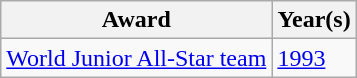<table class="wikitable">
<tr>
<th>Award</th>
<th>Year(s)</th>
</tr>
<tr>
<td><a href='#'>World Junior All-Star team</a></td>
<td><a href='#'>1993</a></td>
</tr>
</table>
